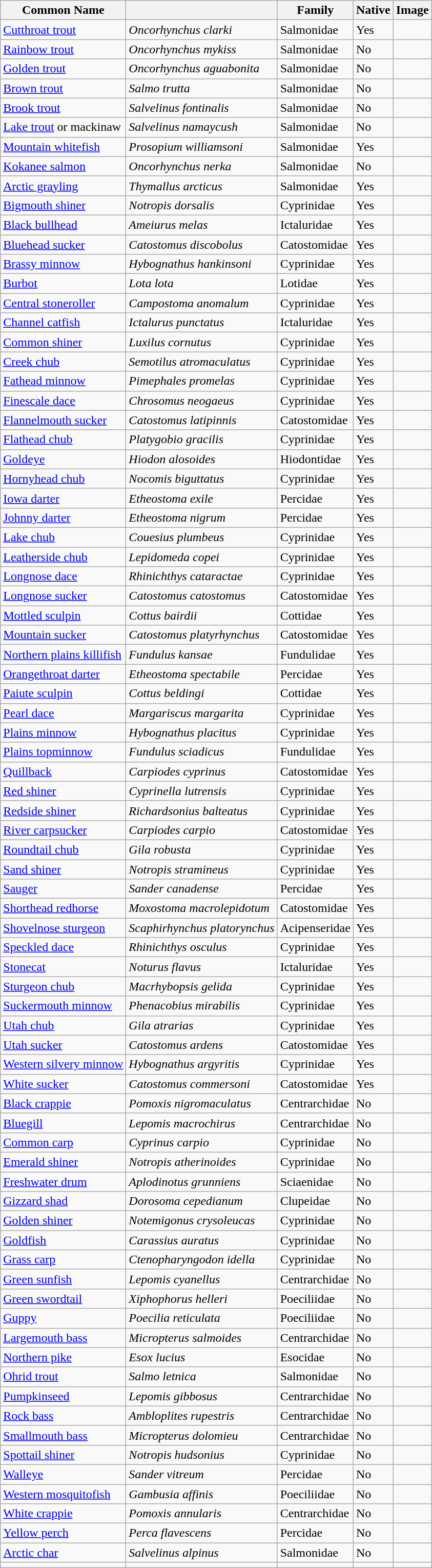<table class="wikitable">
<tr>
<th>Common Name</th>
<th></th>
<th>Family</th>
<th>Native</th>
<th>Image</th>
</tr>
<tr>
<td><a href='#'>Cutthroat trout</a></td>
<td><em>Oncorhynchus clarki</em></td>
<td>Salmonidae</td>
<td>Yes</td>
<td></td>
</tr>
<tr>
<td><a href='#'>Rainbow trout</a></td>
<td><em>Oncorhynchus mykiss</em></td>
<td>Salmonidae</td>
<td>No</td>
<td></td>
</tr>
<tr>
<td><a href='#'>Golden trout</a></td>
<td><em>Oncorhynchus aguabonita</em></td>
<td>Salmonidae</td>
<td>No</td>
<td></td>
</tr>
<tr>
<td><a href='#'>Brown trout</a></td>
<td><em>Salmo trutta</em></td>
<td>Salmonidae</td>
<td>No</td>
<td></td>
</tr>
<tr>
<td><a href='#'>Brook trout</a></td>
<td><em>Salvelinus fontinalis</em></td>
<td>Salmonidae</td>
<td>No</td>
<td></td>
</tr>
<tr>
<td><a href='#'>Lake trout</a> or mackinaw</td>
<td><em>Salvelinus namaycush</em></td>
<td>Salmonidae</td>
<td>No</td>
<td></td>
</tr>
<tr>
<td><a href='#'>Mountain whitefish</a></td>
<td><em>Prosopium williamsoni</em></td>
<td>Salmonidae</td>
<td>Yes</td>
<td></td>
</tr>
<tr>
<td><a href='#'>Kokanee salmon</a></td>
<td><em>Oncorhynchus nerka</em></td>
<td>Salmonidae</td>
<td>No</td>
<td></td>
</tr>
<tr>
<td><a href='#'>Arctic grayling</a></td>
<td><em>Thymallus arcticus</em></td>
<td>Salmonidae</td>
<td>Yes</td>
<td></td>
</tr>
<tr>
<td><a href='#'>Bigmouth shiner</a></td>
<td><em>Notropis dorsalis</em></td>
<td>Cyprinidae</td>
<td>Yes</td>
<td></td>
</tr>
<tr>
<td><a href='#'>Black bullhead</a></td>
<td><em>Ameiurus melas</em></td>
<td>Ictaluridae</td>
<td>Yes</td>
<td></td>
</tr>
<tr>
<td><a href='#'>Bluehead sucker</a></td>
<td><em>Catostomus discobolus</em></td>
<td>Catostomidae</td>
<td>Yes</td>
<td></td>
</tr>
<tr>
<td><a href='#'>Brassy minnow</a></td>
<td><em>Hybognathus hankinsoni</em></td>
<td>Cyprinidae</td>
<td>Yes</td>
<td></td>
</tr>
<tr>
<td><a href='#'>Burbot</a></td>
<td><em>Lota lota</em></td>
<td>Lotidae</td>
<td>Yes</td>
<td></td>
</tr>
<tr>
<td><a href='#'>Central stoneroller</a></td>
<td><em>Campostoma anomalum</em></td>
<td>Cyprinidae</td>
<td>Yes</td>
<td></td>
</tr>
<tr>
<td><a href='#'>Channel catfish</a></td>
<td><em>Ictalurus punctatus</em></td>
<td>Ictaluridae</td>
<td>Yes</td>
<td></td>
</tr>
<tr>
<td><a href='#'>Common shiner</a></td>
<td><em>Luxilus cornutus</em></td>
<td>Cyprinidae</td>
<td>Yes</td>
<td></td>
</tr>
<tr>
<td><a href='#'>Creek chub</a></td>
<td><em>Semotilus atromaculatus</em></td>
<td>Cyprinidae</td>
<td>Yes</td>
<td></td>
</tr>
<tr>
<td><a href='#'>Fathead minnow</a></td>
<td><em>Pimephales promelas</em></td>
<td>Cyprinidae</td>
<td>Yes</td>
<td></td>
</tr>
<tr>
<td><a href='#'>Finescale dace</a></td>
<td><em>Chrosomus neogaeus</em></td>
<td>Cyprinidae</td>
<td>Yes</td>
<td></td>
</tr>
<tr>
<td><a href='#'>Flannelmouth sucker</a></td>
<td><em>Catostomus latipinnis</em></td>
<td>Catostomidae</td>
<td>Yes</td>
<td></td>
</tr>
<tr>
<td><a href='#'>Flathead chub</a></td>
<td><em>Platygobio gracilis</em></td>
<td>Cyprinidae</td>
<td>Yes</td>
<td></td>
</tr>
<tr>
<td><a href='#'>Goldeye</a></td>
<td><em>Hiodon alosoides</em></td>
<td>Hiodontidae</td>
<td>Yes</td>
<td></td>
</tr>
<tr>
<td><a href='#'>Hornyhead chub</a></td>
<td><em>Nocomis biguttatus</em></td>
<td>Cyprinidae</td>
<td>Yes</td>
<td></td>
</tr>
<tr>
<td><a href='#'>Iowa darter</a></td>
<td><em>Etheostoma exile</em></td>
<td>Percidae</td>
<td>Yes</td>
<td></td>
</tr>
<tr>
<td><a href='#'>Johnny darter</a></td>
<td><em>Etheostoma nigrum</em></td>
<td>Percidae</td>
<td>Yes</td>
<td></td>
</tr>
<tr>
<td><a href='#'>Lake chub</a></td>
<td><em>Couesius plumbeus</em></td>
<td>Cyprinidae</td>
<td>Yes</td>
<td></td>
</tr>
<tr>
<td><a href='#'>Leatherside chub</a></td>
<td><em>Lepidomeda copei</em></td>
<td>Cyprinidae</td>
<td>Yes</td>
<td></td>
</tr>
<tr>
<td><a href='#'>Longnose dace</a></td>
<td><em>Rhinichthys cataractae</em></td>
<td>Cyprinidae</td>
<td>Yes</td>
<td></td>
</tr>
<tr>
<td><a href='#'>Longnose sucker</a></td>
<td><em>Catostomus catostomus</em></td>
<td>Catostomidae</td>
<td>Yes</td>
<td></td>
</tr>
<tr>
<td><a href='#'>Mottled sculpin</a></td>
<td><em>Cottus bairdii</em></td>
<td>Cottidae</td>
<td>Yes</td>
<td></td>
</tr>
<tr>
<td><a href='#'>Mountain sucker</a></td>
<td><em>Catostomus platyrhynchus</em></td>
<td>Catostomidae</td>
<td>Yes</td>
<td></td>
</tr>
<tr>
<td><a href='#'>Northern plains killifish</a></td>
<td><em>Fundulus kansae</em></td>
<td>Fundulidae</td>
<td>Yes</td>
<td></td>
</tr>
<tr>
<td><a href='#'>Orangethroat darter</a></td>
<td><em>Etheostoma spectabile</em></td>
<td>Percidae</td>
<td>Yes</td>
<td></td>
</tr>
<tr>
<td><a href='#'>Paiute sculpin</a></td>
<td><em>Cottus beldingi</em></td>
<td>Cottidae</td>
<td>Yes</td>
<td></td>
</tr>
<tr>
<td><a href='#'>Pearl dace</a></td>
<td><em>Margariscus margarita</em></td>
<td>Cyprinidae</td>
<td>Yes</td>
<td></td>
</tr>
<tr>
<td><a href='#'>Plains minnow</a></td>
<td><em>Hybognathus placitus</em></td>
<td>Cyprinidae</td>
<td>Yes</td>
<td></td>
</tr>
<tr>
<td><a href='#'>Plains topminnow</a></td>
<td><em>Fundulus sciadicus</em></td>
<td>Fundulidae</td>
<td>Yes</td>
<td></td>
</tr>
<tr>
<td><a href='#'>Quillback</a></td>
<td><em>Carpiodes cyprinus</em></td>
<td>Catostomidae</td>
<td>Yes</td>
<td></td>
</tr>
<tr>
<td><a href='#'>Red shiner</a></td>
<td><em>Cyprinella lutrensis</em></td>
<td>Cyprinidae</td>
<td>Yes</td>
<td></td>
</tr>
<tr>
<td><a href='#'>Redside shiner</a></td>
<td><em>Richardsonius balteatus</em></td>
<td>Cyprinidae</td>
<td>Yes</td>
<td></td>
</tr>
<tr>
<td><a href='#'>River carpsucker</a></td>
<td><em>Carpiodes carpio</em></td>
<td>Catostomidae</td>
<td>Yes</td>
<td></td>
</tr>
<tr>
<td><a href='#'>Roundtail chub</a></td>
<td><em>Gila robusta</em></td>
<td>Cyprinidae</td>
<td>Yes</td>
<td></td>
</tr>
<tr>
<td><a href='#'>Sand shiner</a></td>
<td><em>Notropis stramineus</em></td>
<td>Cyprinidae</td>
<td>Yes</td>
<td></td>
</tr>
<tr>
<td><a href='#'>Sauger</a></td>
<td><em>Sander canadense</em></td>
<td>Percidae</td>
<td>Yes</td>
<td></td>
</tr>
<tr>
<td><a href='#'>Shorthead redhorse</a></td>
<td><em>Moxostoma macrolepidotum</em></td>
<td>Catostomidae</td>
<td>Yes</td>
<td></td>
</tr>
<tr>
<td><a href='#'>Shovelnose sturgeon</a></td>
<td><em>Scaphirhynchus platorynchus</em></td>
<td>Acipenseridae</td>
<td>Yes</td>
<td></td>
</tr>
<tr>
<td><a href='#'>Speckled dace</a></td>
<td><em>Rhinichthys osculus</em></td>
<td>Cyprinidae</td>
<td>Yes</td>
<td></td>
</tr>
<tr>
<td><a href='#'>Stonecat</a></td>
<td><em>Noturus flavus</em></td>
<td>Ictaluridae</td>
<td>Yes</td>
<td></td>
</tr>
<tr>
<td><a href='#'>Sturgeon chub</a></td>
<td><em>Macrhybopsis gelida</em></td>
<td>Cyprinidae</td>
<td>Yes</td>
<td></td>
</tr>
<tr>
<td><a href='#'>Suckermouth minnow</a></td>
<td><em>Phenacobius mirabilis</em></td>
<td>Cyprinidae</td>
<td>Yes</td>
<td></td>
</tr>
<tr>
<td><a href='#'>Utah chub</a></td>
<td><em>Gila atrarias</em></td>
<td>Cyprinidae</td>
<td>Yes</td>
<td></td>
</tr>
<tr>
<td><a href='#'>Utah sucker</a></td>
<td><em>Catostomus ardens</em></td>
<td>Catostomidae</td>
<td>Yes</td>
<td></td>
</tr>
<tr>
<td><a href='#'>Western silvery minnow</a></td>
<td><em>Hybognathus argyritis</em></td>
<td>Cyprinidae</td>
<td>Yes</td>
<td></td>
</tr>
<tr>
<td><a href='#'>White sucker</a></td>
<td><em>Catostomus commersoni</em></td>
<td>Catostomidae</td>
<td>Yes</td>
<td></td>
</tr>
<tr>
<td><a href='#'>Black crappie</a></td>
<td><em>Pomoxis nigromaculatus</em></td>
<td>Centrarchidae</td>
<td>No</td>
<td></td>
</tr>
<tr>
<td><a href='#'>Bluegill</a></td>
<td><em>Lepomis macrochirus</em></td>
<td>Centrarchidae</td>
<td>No</td>
<td></td>
</tr>
<tr>
<td><a href='#'>Common carp</a></td>
<td><em>Cyprinus carpio</em></td>
<td>Cyprinidae</td>
<td>No</td>
<td></td>
</tr>
<tr>
<td><a href='#'>Emerald shiner</a></td>
<td><em>Notropis atherinoides</em></td>
<td>Cyprinidae</td>
<td>No</td>
<td></td>
</tr>
<tr>
<td><a href='#'>Freshwater drum</a></td>
<td><em>Aplodinotus grunniens</em></td>
<td>Sciaenidae</td>
<td>No</td>
<td></td>
</tr>
<tr>
<td><a href='#'>Gizzard shad</a></td>
<td><em>Dorosoma cepedianum</em></td>
<td>Clupeidae</td>
<td>No</td>
<td></td>
</tr>
<tr>
<td><a href='#'>Golden shiner</a></td>
<td><em>Notemigonus crysoleucas</em></td>
<td>Cyprinidae</td>
<td>No</td>
<td></td>
</tr>
<tr>
<td><a href='#'>Goldfish</a></td>
<td><em>Carassius auratus</em></td>
<td>Cyprinidae</td>
<td>No</td>
<td></td>
</tr>
<tr>
<td><a href='#'>Grass carp</a></td>
<td><em>Ctenopharyngodon idella</em></td>
<td>Cyprinidae</td>
<td>No</td>
<td></td>
</tr>
<tr>
<td><a href='#'>Green sunfish</a></td>
<td><em>Lepomis cyanellus</em></td>
<td>Centrarchidae</td>
<td>No</td>
<td></td>
</tr>
<tr>
<td><a href='#'>Green swordtail</a></td>
<td><em>Xiphophorus helleri</em></td>
<td>Poeciliidae</td>
<td>No</td>
<td></td>
</tr>
<tr>
<td><a href='#'>Guppy</a></td>
<td><em>Poecilia reticulata</em></td>
<td>Poeciliidae</td>
<td>No</td>
<td></td>
</tr>
<tr>
<td><a href='#'>Largemouth bass</a></td>
<td><em>Micropterus salmoides</em></td>
<td>Centrarchidae</td>
<td>No</td>
<td></td>
</tr>
<tr>
<td><a href='#'>Northern pike</a></td>
<td><em>Esox lucius</em></td>
<td>Esocidae</td>
<td>No</td>
<td></td>
</tr>
<tr>
<td><a href='#'>Ohrid trout</a></td>
<td><em>Salmo letnica</em></td>
<td>Salmonidae</td>
<td>No</td>
<td></td>
</tr>
<tr>
<td><a href='#'>Pumpkinseed</a></td>
<td><em>Lepomis gibbosus</em></td>
<td>Centrarchidae</td>
<td>No</td>
<td></td>
</tr>
<tr>
<td><a href='#'>Rock bass</a></td>
<td><em>Ambloplites rupestris</em></td>
<td>Centrarchidae</td>
<td>No</td>
<td></td>
</tr>
<tr>
<td><a href='#'>Smallmouth bass</a></td>
<td><em>Micropterus dolomieu</em></td>
<td>Centrarchidae</td>
<td>No</td>
<td></td>
</tr>
<tr>
<td><a href='#'>Spottail shiner</a></td>
<td><em>Notropis hudsonius</em></td>
<td>Cyprinidae</td>
<td>No</td>
<td></td>
</tr>
<tr>
<td><a href='#'>Walleye</a></td>
<td><em>Sander vitreum</em></td>
<td>Percidae</td>
<td>No</td>
<td></td>
</tr>
<tr>
<td><a href='#'>Western mosquitofish</a></td>
<td><em>Gambusia affinis</em></td>
<td>Poeciliidae</td>
<td>No</td>
<td></td>
</tr>
<tr>
<td><a href='#'>White crappie</a></td>
<td><em>Pomoxis annularis</em></td>
<td>Centrarchidae</td>
<td>No</td>
<td></td>
</tr>
<tr>
<td><a href='#'>Yellow perch</a></td>
<td><em>Perca flavescens</em></td>
<td>Percidae</td>
<td>No</td>
<td></td>
</tr>
<tr>
<td><a href='#'>Arctic char</a></td>
<td><em>Salvelinus alpinus</em></td>
<td>Salmonidae</td>
<td>No</td>
<td></td>
</tr>
<tr>
<td></td>
<td></td>
<td></td>
<td></td>
<td></td>
</tr>
</table>
